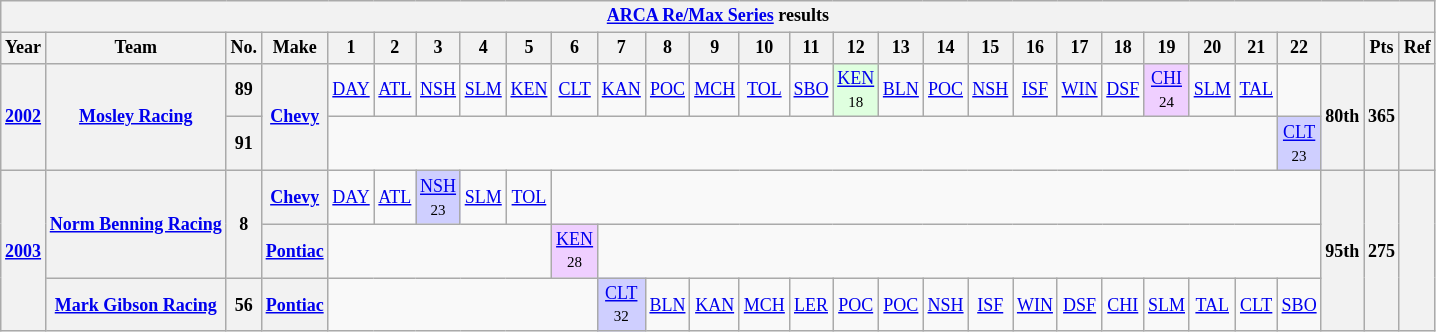<table class="wikitable" style="text-align:center; font-size:75%">
<tr>
<th colspan=45><a href='#'>ARCA Re/Max Series</a> results</th>
</tr>
<tr>
<th>Year</th>
<th>Team</th>
<th>No.</th>
<th>Make</th>
<th>1</th>
<th>2</th>
<th>3</th>
<th>4</th>
<th>5</th>
<th>6</th>
<th>7</th>
<th>8</th>
<th>9</th>
<th>10</th>
<th>11</th>
<th>12</th>
<th>13</th>
<th>14</th>
<th>15</th>
<th>16</th>
<th>17</th>
<th>18</th>
<th>19</th>
<th>20</th>
<th>21</th>
<th>22</th>
<th></th>
<th>Pts</th>
<th>Ref</th>
</tr>
<tr>
<th rowspan=2><a href='#'>2002</a></th>
<th rowspan=2><a href='#'>Mosley Racing</a></th>
<th>89</th>
<th rowspan=2><a href='#'>Chevy</a></th>
<td><a href='#'>DAY</a></td>
<td><a href='#'>ATL</a></td>
<td><a href='#'>NSH</a></td>
<td><a href='#'>SLM</a></td>
<td><a href='#'>KEN</a></td>
<td><a href='#'>CLT</a></td>
<td><a href='#'>KAN</a></td>
<td><a href='#'>POC</a></td>
<td><a href='#'>MCH</a></td>
<td><a href='#'>TOL</a></td>
<td><a href='#'>SBO</a></td>
<td style="background:#DFFFDF;"><a href='#'>KEN</a><br><small>18</small></td>
<td><a href='#'>BLN</a></td>
<td><a href='#'>POC</a></td>
<td><a href='#'>NSH</a></td>
<td><a href='#'>ISF</a></td>
<td><a href='#'>WIN</a></td>
<td><a href='#'>DSF</a></td>
<td style="background:#EFCFFF;"><a href='#'>CHI</a><br><small>24</small></td>
<td><a href='#'>SLM</a></td>
<td><a href='#'>TAL</a></td>
<td></td>
<th rowspan=2>80th</th>
<th rowspan=2>365</th>
<th rowspan=2></th>
</tr>
<tr>
<th>91</th>
<td colspan=21></td>
<td style="background:#CFCFFF;"><a href='#'>CLT</a><br><small>23</small></td>
</tr>
<tr>
<th rowspan=3><a href='#'>2003</a></th>
<th rowspan=2><a href='#'>Norm Benning Racing</a></th>
<th rowspan=2>8</th>
<th><a href='#'>Chevy</a></th>
<td><a href='#'>DAY</a></td>
<td><a href='#'>ATL</a></td>
<td style="background:#CFCFFF;"><a href='#'>NSH</a><br><small>23</small></td>
<td><a href='#'>SLM</a></td>
<td><a href='#'>TOL</a></td>
<td colspan=17></td>
<th rowspan=3>95th</th>
<th rowspan=3>275</th>
<th rowspan=3></th>
</tr>
<tr>
<th><a href='#'>Pontiac</a></th>
<td colspan=5></td>
<td style="background:#EFCFFF;"><a href='#'>KEN</a><br><small>28</small></td>
<td colspan=16></td>
</tr>
<tr>
<th><a href='#'>Mark Gibson Racing</a></th>
<th>56</th>
<th><a href='#'>Pontiac</a></th>
<td colspan=6></td>
<td style="background:#CFCFFF;"><a href='#'>CLT</a><br><small>32</small></td>
<td><a href='#'>BLN</a></td>
<td><a href='#'>KAN</a></td>
<td><a href='#'>MCH</a></td>
<td><a href='#'>LER</a></td>
<td><a href='#'>POC</a></td>
<td><a href='#'>POC</a></td>
<td><a href='#'>NSH</a></td>
<td><a href='#'>ISF</a></td>
<td><a href='#'>WIN</a></td>
<td><a href='#'>DSF</a></td>
<td><a href='#'>CHI</a></td>
<td><a href='#'>SLM</a></td>
<td><a href='#'>TAL</a></td>
<td><a href='#'>CLT</a></td>
<td><a href='#'>SBO</a></td>
</tr>
</table>
